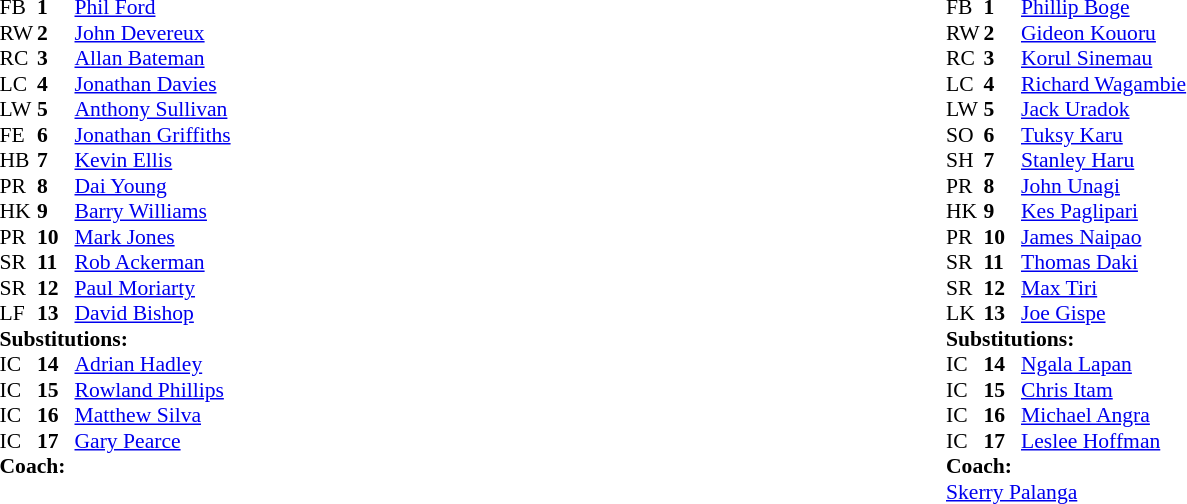<table width="100%">
<tr>
<td valign="top" width="50%"><br><table style="font-size: 90%" cellspacing="0" cellpadding="0">
<tr>
<th width="25"></th>
<th width="25"></th>
</tr>
<tr>
<td>FB</td>
<td><strong>1</strong></td>
<td><a href='#'>Phil Ford</a></td>
</tr>
<tr>
<td>RW</td>
<td><strong>2</strong></td>
<td><a href='#'>John Devereux</a></td>
</tr>
<tr>
<td>RC</td>
<td><strong>3</strong></td>
<td><a href='#'>Allan Bateman</a></td>
</tr>
<tr>
<td>LC</td>
<td><strong>4</strong></td>
<td><a href='#'>Jonathan Davies</a></td>
</tr>
<tr>
<td>LW</td>
<td><strong>5</strong></td>
<td><a href='#'>Anthony Sullivan</a></td>
</tr>
<tr>
<td>FE</td>
<td><strong>6</strong></td>
<td><a href='#'>Jonathan Griffiths</a></td>
</tr>
<tr>
<td>HB</td>
<td><strong>7</strong></td>
<td><a href='#'>Kevin Ellis</a></td>
</tr>
<tr>
<td>PR</td>
<td><strong>8</strong></td>
<td><a href='#'>Dai Young</a></td>
</tr>
<tr>
<td>HK</td>
<td><strong>9</strong></td>
<td><a href='#'>Barry Williams</a></td>
</tr>
<tr>
<td>PR</td>
<td><strong>10</strong></td>
<td><a href='#'>Mark Jones</a></td>
</tr>
<tr>
<td>SR</td>
<td><strong>11</strong></td>
<td><a href='#'>Rob Ackerman</a></td>
</tr>
<tr>
<td>SR</td>
<td><strong>12</strong></td>
<td><a href='#'>Paul Moriarty</a></td>
</tr>
<tr>
<td>LF</td>
<td><strong>13</strong></td>
<td><a href='#'>David Bishop</a></td>
</tr>
<tr>
<td colspan=3><strong>Substitutions:</strong></td>
</tr>
<tr>
<td>IC</td>
<td><strong>14</strong></td>
<td><a href='#'>Adrian Hadley</a></td>
</tr>
<tr>
<td>IC</td>
<td><strong>15</strong></td>
<td><a href='#'>Rowland Phillips</a></td>
</tr>
<tr>
<td>IC</td>
<td><strong>16</strong></td>
<td><a href='#'>Matthew Silva</a></td>
</tr>
<tr>
<td>IC</td>
<td><strong>17</strong></td>
<td><a href='#'>Gary Pearce</a></td>
</tr>
<tr>
<td colspan=3><strong>Coach:</strong></td>
</tr>
<tr>
<td colspan="4"></td>
</tr>
</table>
</td>
<td valign="top" width="50%"><br><table style="font-size: 90%" cellspacing="0" cellpadding="0">
<tr>
<th width="25"></th>
<th width="25"></th>
</tr>
<tr>
<td>FB</td>
<td><strong>1</strong></td>
<td><a href='#'>Phillip Boge</a></td>
</tr>
<tr>
<td>RW</td>
<td><strong>2</strong></td>
<td><a href='#'>Gideon Kouoru</a></td>
</tr>
<tr>
<td>RC</td>
<td><strong>3</strong></td>
<td><a href='#'>Korul Sinemau</a></td>
</tr>
<tr>
<td>LC</td>
<td><strong>4</strong></td>
<td><a href='#'>Richard Wagambie</a></td>
</tr>
<tr>
<td>LW</td>
<td><strong>5</strong></td>
<td><a href='#'>Jack Uradok</a></td>
</tr>
<tr>
<td>SO</td>
<td><strong>6</strong></td>
<td><a href='#'>Tuksy Karu</a></td>
</tr>
<tr>
<td>SH</td>
<td><strong>7</strong></td>
<td><a href='#'>Stanley Haru</a></td>
</tr>
<tr>
<td>PR</td>
<td><strong>8</strong></td>
<td><a href='#'>John Unagi</a></td>
</tr>
<tr>
<td>HK</td>
<td><strong>9</strong></td>
<td><a href='#'>Kes Paglipari</a></td>
</tr>
<tr>
<td>PR</td>
<td><strong>10</strong></td>
<td><a href='#'>James Naipao</a></td>
</tr>
<tr>
<td>SR</td>
<td><strong>11</strong></td>
<td><a href='#'>Thomas Daki</a></td>
</tr>
<tr>
<td>SR</td>
<td><strong>12</strong></td>
<td><a href='#'>Max Tiri</a></td>
</tr>
<tr>
<td>LK</td>
<td><strong>13</strong></td>
<td><a href='#'>Joe Gispe</a></td>
</tr>
<tr>
<td colspan=3><strong>Substitutions:</strong></td>
</tr>
<tr>
<td>IC</td>
<td><strong>14</strong></td>
<td><a href='#'>Ngala Lapan</a></td>
</tr>
<tr>
<td>IC</td>
<td><strong>15</strong></td>
<td><a href='#'>Chris Itam</a></td>
</tr>
<tr>
<td>IC</td>
<td><strong>16</strong></td>
<td><a href='#'>Michael Angra</a></td>
</tr>
<tr>
<td>IC</td>
<td><strong>17</strong></td>
<td><a href='#'>Leslee Hoffman</a></td>
</tr>
<tr>
<td colspan=3><strong>Coach:</strong></td>
</tr>
<tr>
<td colspan="4"> <a href='#'>Skerry Palanga</a></td>
</tr>
</table>
</td>
</tr>
</table>
